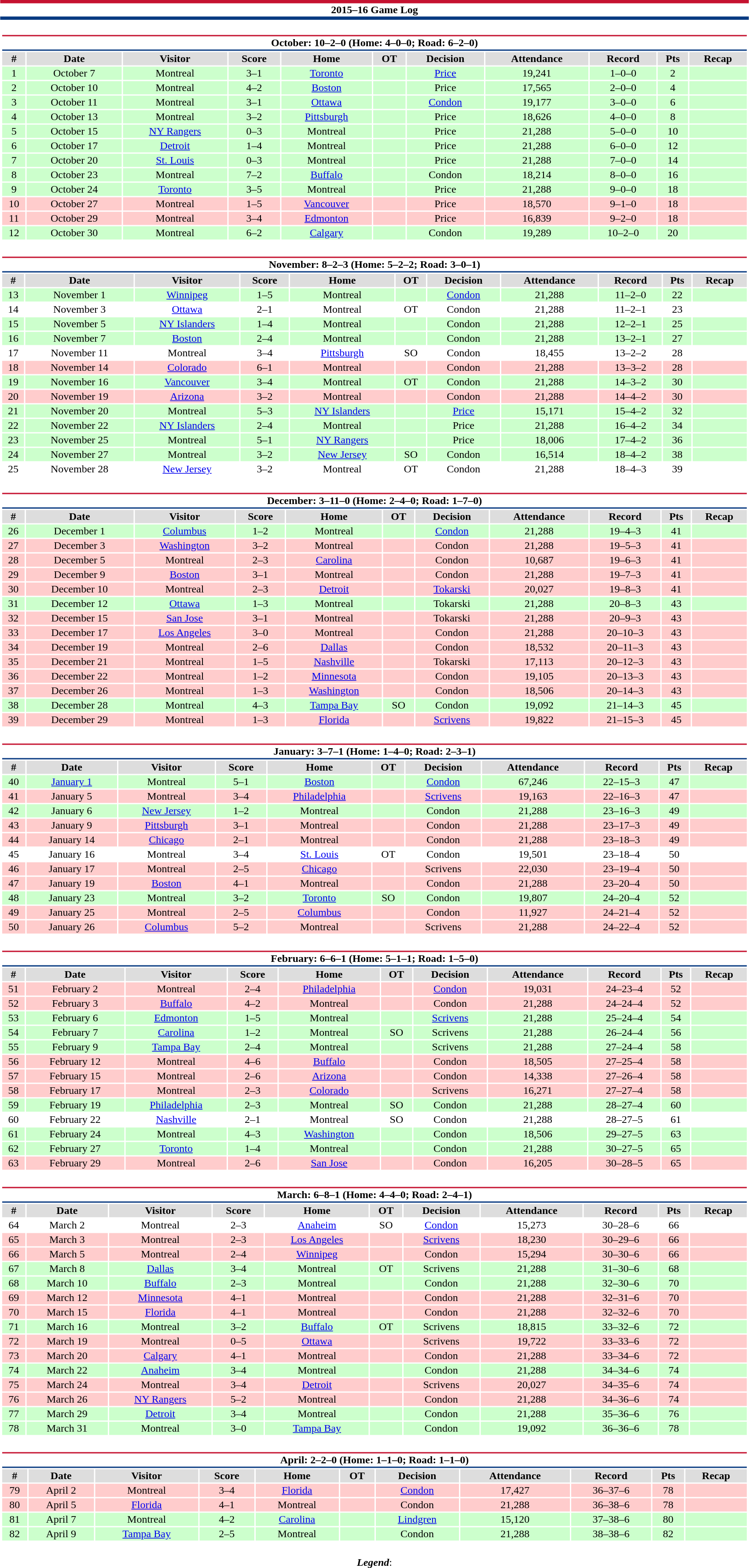<table class="toccolours" style="width:90%; clear:both; margin:1.5em auto; text-align:center;">
<tr>
<th colspan="11" style="background:#fff; border-top:#C51230 5px solid; border-bottom:#083A81 5px solid;">2015–16 Game Log</th>
</tr>
<tr>
<td colspan=11><br><table class="toccolours collapsible collapsed" style="width:100%;">
<tr>
<th colspan="11" style="background:#fff; border-top:#C51230 2px solid; border-bottom:#083A81 2px solid;">October: 10–2–0 (Home: 4–0–0; Road: 6–2–0)</th>
</tr>
<tr style="background:#ddd;">
<th>#</th>
<th>Date</th>
<th>Visitor</th>
<th>Score</th>
<th>Home</th>
<th>OT</th>
<th>Decision</th>
<th>Attendance</th>
<th>Record</th>
<th>Pts</th>
<th>Recap</th>
</tr>
<tr style="text-align:center; background:#cfc;">
<td>1</td>
<td>October 7</td>
<td>Montreal</td>
<td>3–1</td>
<td><a href='#'>Toronto</a></td>
<td></td>
<td><a href='#'>Price</a></td>
<td>19,241</td>
<td>1–0–0</td>
<td>2</td>
<td></td>
</tr>
<tr style="text-align:center; background:#cfc;">
<td>2</td>
<td>October 10</td>
<td>Montreal</td>
<td>4–2</td>
<td><a href='#'>Boston</a></td>
<td></td>
<td>Price</td>
<td>17,565</td>
<td>2–0–0</td>
<td>4</td>
<td></td>
</tr>
<tr style="text-align:center; background:#cfc;">
<td>3</td>
<td>October 11</td>
<td>Montreal</td>
<td>3–1</td>
<td><a href='#'>Ottawa</a></td>
<td></td>
<td><a href='#'>Condon</a></td>
<td>19,177</td>
<td>3–0–0</td>
<td>6</td>
<td></td>
</tr>
<tr style="text-align:center; background:#cfc;">
<td>4</td>
<td>October 13</td>
<td>Montreal</td>
<td>3–2</td>
<td><a href='#'>Pittsburgh</a></td>
<td></td>
<td>Price</td>
<td>18,626</td>
<td>4–0–0</td>
<td>8</td>
<td></td>
</tr>
<tr style="text-align:center; background:#cfc;">
<td>5</td>
<td>October 15</td>
<td><a href='#'>NY Rangers</a></td>
<td>0–3</td>
<td>Montreal</td>
<td></td>
<td>Price</td>
<td>21,288</td>
<td>5–0–0</td>
<td>10</td>
<td></td>
</tr>
<tr style="text-align:center; background:#cfc;">
<td>6</td>
<td>October 17</td>
<td><a href='#'>Detroit</a></td>
<td>1–4</td>
<td>Montreal</td>
<td></td>
<td>Price</td>
<td>21,288</td>
<td>6–0–0</td>
<td>12</td>
<td></td>
</tr>
<tr style="text-align:center; background:#cfc;">
<td>7</td>
<td>October 20</td>
<td><a href='#'>St. Louis</a></td>
<td>0–3</td>
<td>Montreal</td>
<td></td>
<td>Price</td>
<td>21,288</td>
<td>7–0–0</td>
<td>14</td>
<td></td>
</tr>
<tr style="text-align:center; background:#cfc;">
<td>8</td>
<td>October 23</td>
<td>Montreal</td>
<td>7–2</td>
<td><a href='#'>Buffalo</a></td>
<td></td>
<td>Condon</td>
<td>18,214</td>
<td>8–0–0</td>
<td>16</td>
<td></td>
</tr>
<tr style="text-align:center; background:#cfc;">
<td>9</td>
<td>October 24</td>
<td><a href='#'>Toronto</a></td>
<td>3–5</td>
<td>Montreal</td>
<td></td>
<td>Price</td>
<td>21,288</td>
<td>9–0–0</td>
<td>18</td>
<td></td>
</tr>
<tr style="text-align:center; background:#fcc;">
<td>10</td>
<td>October 27</td>
<td>Montreal</td>
<td>1–5</td>
<td><a href='#'>Vancouver</a></td>
<td></td>
<td>Price</td>
<td>18,570</td>
<td>9–1–0</td>
<td>18</td>
<td></td>
</tr>
<tr style="text-align:center; background:#fcc;">
<td>11</td>
<td>October 29</td>
<td>Montreal</td>
<td>3–4</td>
<td><a href='#'>Edmonton</a></td>
<td></td>
<td>Price</td>
<td>16,839</td>
<td>9–2–0</td>
<td>18</td>
<td></td>
</tr>
<tr style="text-align:center; background:#cfc;">
<td>12</td>
<td>October 30</td>
<td>Montreal</td>
<td>6–2</td>
<td><a href='#'>Calgary</a></td>
<td></td>
<td>Condon</td>
<td>19,289</td>
<td>10–2–0</td>
<td>20</td>
<td></td>
</tr>
</table>
</td>
</tr>
<tr>
<td colspan=11><br><table class="toccolours collapsible collapsed" style="width:100%;">
<tr>
<th colspan="11" style="background:#fff; border-top:#C51230 2px solid; border-bottom:#083A81 2px solid;">November: 8–2–3 (Home: 5–2–2; Road: 3–0–1)</th>
</tr>
<tr style="background:#ddd;">
<th>#</th>
<th>Date</th>
<th>Visitor</th>
<th>Score</th>
<th>Home</th>
<th>OT</th>
<th>Decision</th>
<th>Attendance</th>
<th>Record</th>
<th>Pts</th>
<th>Recap</th>
</tr>
<tr style="text-align:center; background:#cfc;">
<td>13</td>
<td>November 1</td>
<td><a href='#'>Winnipeg</a></td>
<td>1–5</td>
<td>Montreal</td>
<td></td>
<td><a href='#'>Condon</a></td>
<td>21,288</td>
<td>11–2–0</td>
<td>22</td>
<td></td>
</tr>
<tr style="text-align:center; background:#fff;">
<td>14</td>
<td>November 3</td>
<td><a href='#'>Ottawa</a></td>
<td>2–1</td>
<td>Montreal</td>
<td>OT</td>
<td>Condon</td>
<td>21,288</td>
<td>11–2–1</td>
<td>23</td>
<td></td>
</tr>
<tr style="text-align:center; background:#cfc;">
<td>15</td>
<td>November 5</td>
<td><a href='#'>NY Islanders</a></td>
<td>1–4</td>
<td>Montreal</td>
<td></td>
<td>Condon</td>
<td>21,288</td>
<td>12–2–1</td>
<td>25</td>
<td></td>
</tr>
<tr style="text-align:center; background:#cfc;">
<td>16</td>
<td>November 7</td>
<td><a href='#'>Boston</a></td>
<td>2–4</td>
<td>Montreal</td>
<td></td>
<td>Condon</td>
<td>21,288</td>
<td>13–2–1</td>
<td>27</td>
<td></td>
</tr>
<tr style="text-align:center; background:#fff;">
<td>17</td>
<td>November 11</td>
<td>Montreal</td>
<td>3–4</td>
<td><a href='#'>Pittsburgh</a></td>
<td>SO</td>
<td>Condon</td>
<td>18,455</td>
<td>13–2–2</td>
<td>28</td>
<td></td>
</tr>
<tr style="text-align:center; background:#fcc;">
<td>18</td>
<td>November 14</td>
<td><a href='#'>Colorado</a></td>
<td>6–1</td>
<td>Montreal</td>
<td></td>
<td>Condon</td>
<td>21,288</td>
<td>13–3–2</td>
<td>28</td>
<td></td>
</tr>
<tr style="text-align:center; background:#cfc;">
<td>19</td>
<td>November 16</td>
<td><a href='#'>Vancouver</a></td>
<td>3–4</td>
<td>Montreal</td>
<td>OT</td>
<td>Condon</td>
<td>21,288</td>
<td>14–3–2</td>
<td>30</td>
<td></td>
</tr>
<tr style="text-align:center; background:#fcc;">
<td>20</td>
<td>November 19</td>
<td><a href='#'>Arizona</a></td>
<td>3–2</td>
<td>Montreal</td>
<td></td>
<td>Condon</td>
<td>21,288</td>
<td>14–4–2</td>
<td>30</td>
<td></td>
</tr>
<tr style="text-align:center; background:#cfc;">
<td>21</td>
<td>November 20</td>
<td>Montreal</td>
<td>5–3</td>
<td><a href='#'>NY Islanders</a></td>
<td></td>
<td><a href='#'>Price</a></td>
<td>15,171</td>
<td>15–4–2</td>
<td>32</td>
<td></td>
</tr>
<tr style="text-align:center; background:#cfc;">
<td>22</td>
<td>November 22</td>
<td><a href='#'>NY Islanders</a></td>
<td>2–4</td>
<td>Montreal</td>
<td></td>
<td>Price</td>
<td>21,288</td>
<td>16–4–2</td>
<td>34</td>
<td></td>
</tr>
<tr style="text-align:center; background:#cfc;">
<td>23</td>
<td>November 25</td>
<td>Montreal</td>
<td>5–1</td>
<td><a href='#'>NY Rangers</a></td>
<td></td>
<td>Price</td>
<td>18,006</td>
<td>17–4–2</td>
<td>36</td>
<td></td>
</tr>
<tr style="text-align:center; background:#cfc;">
<td>24</td>
<td>November 27</td>
<td>Montreal</td>
<td>3–2</td>
<td><a href='#'>New Jersey</a></td>
<td>SO</td>
<td>Condon</td>
<td>16,514</td>
<td>18–4–2</td>
<td>38</td>
<td></td>
</tr>
<tr style="text-align:center; background:#fff;">
<td>25</td>
<td>November 28</td>
<td><a href='#'>New Jersey</a></td>
<td>3–2</td>
<td>Montreal</td>
<td>OT</td>
<td>Condon</td>
<td>21,288</td>
<td>18–4–3</td>
<td>39</td>
<td></td>
</tr>
</table>
</td>
</tr>
<tr>
<td colspan=11><br><table class="toccolours collapsible collapsed" style="width:100%;">
<tr>
<th colspan="11" style="background:#fff; border-top:#C51230 2px solid; border-bottom:#083A81 2px solid;">December: 3–11–0 (Home: 2–4–0; Road: 1–7–0)</th>
</tr>
<tr style="background:#ddd;">
<th>#</th>
<th>Date</th>
<th>Visitor</th>
<th>Score</th>
<th>Home</th>
<th>OT</th>
<th>Decision</th>
<th>Attendance</th>
<th>Record</th>
<th>Pts</th>
<th>Recap</th>
</tr>
<tr style="text-align:center; background:#cfc;">
<td>26</td>
<td>December 1</td>
<td><a href='#'>Columbus</a></td>
<td>1–2</td>
<td>Montreal</td>
<td></td>
<td><a href='#'>Condon</a></td>
<td>21,288</td>
<td>19–4–3</td>
<td>41</td>
<td></td>
</tr>
<tr style="text-align:center; background:#fcc;">
<td>27</td>
<td>December 3</td>
<td><a href='#'>Washington</a></td>
<td>3–2</td>
<td>Montreal</td>
<td></td>
<td>Condon</td>
<td>21,288</td>
<td>19–5–3</td>
<td>41</td>
<td></td>
</tr>
<tr style="text-align:center; background:#fcc;">
<td>28</td>
<td>December 5</td>
<td>Montreal</td>
<td>2–3</td>
<td><a href='#'>Carolina</a></td>
<td></td>
<td>Condon</td>
<td>10,687</td>
<td>19–6–3</td>
<td>41</td>
<td></td>
</tr>
<tr style="text-align:center; background:#fcc;">
<td>29</td>
<td>December 9</td>
<td><a href='#'>Boston</a></td>
<td>3–1</td>
<td>Montreal</td>
<td></td>
<td>Condon</td>
<td>21,288</td>
<td>19–7–3</td>
<td>41</td>
<td></td>
</tr>
<tr style="text-align:center; background:#fcc;">
<td>30</td>
<td>December 10</td>
<td>Montreal</td>
<td>2–3</td>
<td><a href='#'>Detroit</a></td>
<td></td>
<td><a href='#'>Tokarski</a></td>
<td>20,027</td>
<td>19–8–3</td>
<td>41</td>
<td></td>
</tr>
<tr style="text-align:center; background:#cfc;">
<td>31</td>
<td>December 12</td>
<td><a href='#'>Ottawa</a></td>
<td>1–3</td>
<td>Montreal</td>
<td></td>
<td>Tokarski</td>
<td>21,288</td>
<td>20–8–3</td>
<td>43</td>
<td></td>
</tr>
<tr style="text-align:center; background:#fcc;">
<td>32</td>
<td>December 15</td>
<td><a href='#'>San Jose</a></td>
<td>3–1</td>
<td>Montreal</td>
<td></td>
<td>Tokarski</td>
<td>21,288</td>
<td>20–9–3</td>
<td>43</td>
<td></td>
</tr>
<tr style="text-align:center; background:#fcc;">
<td>33</td>
<td>December 17</td>
<td><a href='#'>Los Angeles</a></td>
<td>3–0</td>
<td>Montreal</td>
<td></td>
<td>Condon</td>
<td>21,288</td>
<td>20–10–3</td>
<td>43</td>
<td></td>
</tr>
<tr style="text-align:center; background:#fcc;">
<td>34</td>
<td>December 19</td>
<td>Montreal</td>
<td>2–6</td>
<td><a href='#'>Dallas</a></td>
<td></td>
<td>Condon</td>
<td>18,532</td>
<td>20–11–3</td>
<td>43</td>
<td></td>
</tr>
<tr style="text-align:center; background:#fcc;">
<td>35</td>
<td>December 21</td>
<td>Montreal</td>
<td>1–5</td>
<td><a href='#'>Nashville</a></td>
<td></td>
<td>Tokarski</td>
<td>17,113</td>
<td>20–12–3</td>
<td>43</td>
<td></td>
</tr>
<tr style="text-align:center; background:#fcc;">
<td>36</td>
<td>December 22</td>
<td>Montreal</td>
<td>1–2</td>
<td><a href='#'>Minnesota</a></td>
<td></td>
<td>Condon</td>
<td>19,105</td>
<td>20–13–3</td>
<td>43</td>
<td></td>
</tr>
<tr style="text-align:center; background:#fcc;">
<td>37</td>
<td>December 26</td>
<td>Montreal</td>
<td>1–3</td>
<td><a href='#'>Washington</a></td>
<td></td>
<td>Condon</td>
<td>18,506</td>
<td>20–14–3</td>
<td>43</td>
<td></td>
</tr>
<tr style="text-align:center; background:#cfc;">
<td>38</td>
<td>December 28</td>
<td>Montreal</td>
<td>4–3</td>
<td><a href='#'>Tampa Bay</a></td>
<td>SO</td>
<td>Condon</td>
<td>19,092</td>
<td>21–14–3</td>
<td>45</td>
<td></td>
</tr>
<tr style="text-align:center; background:#fcc;">
<td>39</td>
<td>December 29</td>
<td>Montreal</td>
<td>1–3</td>
<td><a href='#'>Florida</a></td>
<td></td>
<td><a href='#'>Scrivens</a></td>
<td>19,822</td>
<td>21–15–3</td>
<td>45</td>
<td></td>
</tr>
</table>
</td>
</tr>
<tr>
<td colspan=11><br><table class="toccolours collapsible collapsed" style="width:100%;">
<tr>
<th colspan="11" style="background:#fff; border-top:#C51230 2px solid; border-bottom:#083A81 2px solid;">January: 3–7–1 (Home: 1–4–0; Road: 2–3–1)</th>
</tr>
<tr style="background:#ddd;">
<th>#</th>
<th>Date</th>
<th>Visitor</th>
<th>Score</th>
<th>Home</th>
<th>OT</th>
<th>Decision</th>
<th>Attendance</th>
<th>Record</th>
<th>Pts</th>
<th>Recap</th>
</tr>
<tr style="text-align:center; background:#cfc;">
<td>40</td>
<td><a href='#'>January 1</a></td>
<td>Montreal</td>
<td>5–1</td>
<td><a href='#'>Boston</a></td>
<td></td>
<td><a href='#'>Condon</a></td>
<td>67,246</td>
<td>22–15–3</td>
<td>47</td>
<td></td>
</tr>
<tr style="text-align:center; background:#fcc;">
<td>41</td>
<td>January 5</td>
<td>Montreal</td>
<td>3–4</td>
<td><a href='#'>Philadelphia</a></td>
<td></td>
<td><a href='#'>Scrivens</a></td>
<td>19,163</td>
<td>22–16–3</td>
<td>47</td>
<td></td>
</tr>
<tr style="text-align:center; background:#cfc;">
<td>42</td>
<td>January 6</td>
<td><a href='#'>New Jersey</a></td>
<td>1–2</td>
<td>Montreal</td>
<td></td>
<td>Condon</td>
<td>21,288</td>
<td>23–16–3</td>
<td>49</td>
<td></td>
</tr>
<tr style="text-align:center; background:#fcc;">
<td>43</td>
<td>January 9</td>
<td><a href='#'>Pittsburgh</a></td>
<td>3–1</td>
<td>Montreal</td>
<td></td>
<td>Condon</td>
<td>21,288</td>
<td>23–17–3</td>
<td>49</td>
<td></td>
</tr>
<tr style="text-align:center; background:#fcc;">
<td>44</td>
<td>January 14</td>
<td><a href='#'>Chicago</a></td>
<td>2–1</td>
<td>Montreal</td>
<td></td>
<td>Condon</td>
<td>21,288</td>
<td>23–18–3</td>
<td>49</td>
<td></td>
</tr>
<tr style="text-align:center; background:#fff;">
<td>45</td>
<td>January 16</td>
<td>Montreal</td>
<td>3–4</td>
<td><a href='#'>St. Louis</a></td>
<td>OT</td>
<td>Condon</td>
<td>19,501</td>
<td>23–18–4</td>
<td>50</td>
<td></td>
</tr>
<tr style="text-align:center; background:#fcc;">
<td>46</td>
<td>January 17</td>
<td>Montreal</td>
<td>2–5</td>
<td><a href='#'>Chicago</a></td>
<td></td>
<td>Scrivens</td>
<td>22,030</td>
<td>23–19–4</td>
<td>50</td>
<td></td>
</tr>
<tr style="text-align:center; background:#fcc;">
<td>47</td>
<td>January 19</td>
<td><a href='#'>Boston</a></td>
<td>4–1</td>
<td>Montreal</td>
<td></td>
<td>Condon</td>
<td>21,288</td>
<td>23–20–4</td>
<td>50</td>
<td></td>
</tr>
<tr style="text-align:center; background:#cfc;">
<td>48</td>
<td>January 23</td>
<td>Montreal</td>
<td>3–2</td>
<td><a href='#'>Toronto</a></td>
<td>SO</td>
<td>Condon</td>
<td>19,807</td>
<td>24–20–4</td>
<td>52</td>
<td></td>
</tr>
<tr style="text-align:center; background:#fcc;">
<td>49</td>
<td>January 25</td>
<td>Montreal</td>
<td>2–5</td>
<td><a href='#'>Columbus</a></td>
<td></td>
<td>Condon</td>
<td>11,927</td>
<td>24–21–4</td>
<td>52</td>
<td></td>
</tr>
<tr style="text-align:center; background:#fcc;">
<td>50</td>
<td>January 26</td>
<td><a href='#'>Columbus</a></td>
<td>5–2</td>
<td>Montreal</td>
<td></td>
<td>Scrivens</td>
<td>21,288</td>
<td>24–22–4</td>
<td>52</td>
<td></td>
</tr>
</table>
</td>
</tr>
<tr>
<td colspan=11><br><table class="toccolours collapsible collapsed" style="width:100%;">
<tr>
<th colspan="11" style="background:#fff; border-top:#C51230 2px solid; border-bottom:#083A81 2px solid;">February: 6–6–1 (Home: 5–1–1; Road: 1–5–0)</th>
</tr>
<tr style="background:#ddd;">
<th>#</th>
<th>Date</th>
<th>Visitor</th>
<th>Score</th>
<th>Home</th>
<th>OT</th>
<th>Decision</th>
<th>Attendance</th>
<th>Record</th>
<th>Pts</th>
<th>Recap</th>
</tr>
<tr style="text-align:center; background:#fcc;">
<td>51</td>
<td>February 2</td>
<td>Montreal</td>
<td>2–4</td>
<td><a href='#'>Philadelphia</a></td>
<td></td>
<td><a href='#'>Condon</a></td>
<td>19,031</td>
<td>24–23–4</td>
<td>52</td>
<td></td>
</tr>
<tr style="text-align:center; background:#fcc;">
<td>52</td>
<td>February 3</td>
<td><a href='#'>Buffalo</a></td>
<td>4–2</td>
<td>Montreal</td>
<td></td>
<td>Condon</td>
<td>21,288</td>
<td>24–24–4</td>
<td>52</td>
<td></td>
</tr>
<tr style="text-align:center; background:#cfc;">
<td>53</td>
<td>February 6</td>
<td><a href='#'>Edmonton</a></td>
<td>1–5</td>
<td>Montreal</td>
<td></td>
<td><a href='#'>Scrivens</a></td>
<td>21,288</td>
<td>25–24–4</td>
<td>54</td>
<td></td>
</tr>
<tr style="text-align:center; background:#cfc;">
<td>54</td>
<td>February 7</td>
<td><a href='#'>Carolina</a></td>
<td>1–2</td>
<td>Montreal</td>
<td>SO</td>
<td>Scrivens</td>
<td>21,288</td>
<td>26–24–4</td>
<td>56</td>
<td></td>
</tr>
<tr style="text-align:center; background:#cfc;">
<td>55</td>
<td>February 9</td>
<td><a href='#'>Tampa Bay</a></td>
<td>2–4</td>
<td>Montreal</td>
<td></td>
<td>Scrivens</td>
<td>21,288</td>
<td>27–24–4</td>
<td>58</td>
<td></td>
</tr>
<tr style="text-align:center; background:#fcc;">
<td>56</td>
<td>February 12</td>
<td>Montreal</td>
<td>4–6</td>
<td><a href='#'>Buffalo</a></td>
<td></td>
<td>Condon</td>
<td>18,505</td>
<td>27–25–4</td>
<td>58</td>
<td></td>
</tr>
<tr style="text-align:center; background:#fcc;">
<td>57</td>
<td>February 15</td>
<td>Montreal</td>
<td>2–6</td>
<td><a href='#'>Arizona</a></td>
<td></td>
<td>Condon</td>
<td>14,338</td>
<td>27–26–4</td>
<td>58</td>
<td></td>
</tr>
<tr style="text-align:center; background:#fcc;">
<td>58</td>
<td>February 17</td>
<td>Montreal</td>
<td>2–3</td>
<td><a href='#'>Colorado</a></td>
<td></td>
<td>Scrivens</td>
<td>16,271</td>
<td>27–27–4</td>
<td>58</td>
<td></td>
</tr>
<tr style="text-align:center; background:#cfc;">
<td>59</td>
<td>February 19</td>
<td><a href='#'>Philadelphia</a></td>
<td>2–3</td>
<td>Montreal</td>
<td>SO</td>
<td>Condon</td>
<td>21,288</td>
<td>28–27–4</td>
<td>60</td>
<td></td>
</tr>
<tr style="text-align:center; background:#fff;">
<td>60</td>
<td>February 22</td>
<td><a href='#'>Nashville</a></td>
<td>2–1</td>
<td>Montreal</td>
<td>SO</td>
<td>Condon</td>
<td>21,288</td>
<td>28–27–5</td>
<td>61</td>
<td></td>
</tr>
<tr |- style="text-align:center; background:#cfc;">
<td>61</td>
<td>February 24</td>
<td>Montreal</td>
<td>4–3</td>
<td><a href='#'>Washington</a></td>
<td></td>
<td>Condon</td>
<td>18,506</td>
<td>29–27–5</td>
<td>63</td>
<td></td>
</tr>
<tr |- style="text-align:center; background:#cfc;">
<td>62</td>
<td>February 27</td>
<td><a href='#'>Toronto</a></td>
<td>1–4</td>
<td>Montreal</td>
<td></td>
<td>Condon</td>
<td>21,288</td>
<td>30–27–5</td>
<td>65</td>
<td></td>
</tr>
<tr style="text-align:center; background:#fcc;">
<td>63</td>
<td>February 29</td>
<td>Montreal</td>
<td>2–6</td>
<td><a href='#'>San Jose</a></td>
<td></td>
<td>Condon</td>
<td>16,205</td>
<td>30–28–5</td>
<td>65</td>
<td></td>
</tr>
</table>
</td>
</tr>
<tr>
<td colspan=11><br><table class="toccolours collapsible collapsed" style="width:100%;">
<tr>
<th colspan="11" style="background:#fff; border-top:#C51230 2px solid; border-bottom:#083A81 2px solid;">March: 6–8–1 (Home: 4–4–0; Road: 2–4–1)</th>
</tr>
<tr style="background:#ddd;">
<th>#</th>
<th>Date</th>
<th>Visitor</th>
<th>Score</th>
<th>Home</th>
<th>OT</th>
<th>Decision</th>
<th>Attendance</th>
<th>Record</th>
<th>Pts</th>
<th>Recap</th>
</tr>
<tr style="text-align:center; background:#fff;">
<td>64</td>
<td>March 2</td>
<td>Montreal</td>
<td>2–3</td>
<td><a href='#'>Anaheim</a></td>
<td>SO</td>
<td><a href='#'>Condon</a></td>
<td>15,273</td>
<td>30–28–6</td>
<td>66</td>
<td></td>
</tr>
<tr style="text-align:center; background:#fcc;">
<td>65</td>
<td>March 3</td>
<td>Montreal</td>
<td>2–3</td>
<td><a href='#'>Los Angeles</a></td>
<td></td>
<td><a href='#'>Scrivens</a></td>
<td>18,230</td>
<td>30–29–6</td>
<td>66</td>
<td></td>
</tr>
<tr style="text-align:center; background:#fcc;">
<td>66</td>
<td>March 5</td>
<td>Montreal</td>
<td>2–4</td>
<td><a href='#'>Winnipeg</a></td>
<td></td>
<td>Condon</td>
<td>15,294</td>
<td>30–30–6</td>
<td>66</td>
<td></td>
</tr>
<tr style="text-align:center; background:#cfc;">
<td>67</td>
<td>March 8</td>
<td><a href='#'>Dallas</a></td>
<td>3–4</td>
<td>Montreal</td>
<td>OT</td>
<td>Scrivens</td>
<td>21,288</td>
<td>31–30–6</td>
<td>68</td>
<td></td>
</tr>
<tr style="text-align:center; background:#cfc;">
<td>68</td>
<td>March 10</td>
<td><a href='#'>Buffalo</a></td>
<td>2–3</td>
<td>Montreal</td>
<td></td>
<td>Condon</td>
<td>21,288</td>
<td>32–30–6</td>
<td>70</td>
<td></td>
</tr>
<tr style="text-align:center; background:#fcc;">
<td>69</td>
<td>March 12</td>
<td><a href='#'>Minnesota</a></td>
<td>4–1</td>
<td>Montreal</td>
<td></td>
<td>Condon</td>
<td>21,288</td>
<td>32–31–6</td>
<td>70</td>
<td></td>
</tr>
<tr style="text-align:center; background:#fcc;">
<td>70</td>
<td>March 15</td>
<td><a href='#'>Florida</a></td>
<td>4–1</td>
<td>Montreal</td>
<td></td>
<td>Condon</td>
<td>21,288</td>
<td>32–32–6</td>
<td>70</td>
<td></td>
</tr>
<tr style="text-align:center; background:#cfc;">
<td>71</td>
<td>March 16</td>
<td>Montreal</td>
<td>3–2</td>
<td><a href='#'>Buffalo</a></td>
<td>OT</td>
<td>Scrivens</td>
<td>18,815</td>
<td>33–32–6</td>
<td>72</td>
<td></td>
</tr>
<tr style="text-align:center; background:#fcc;">
<td>72</td>
<td>March 19</td>
<td>Montreal</td>
<td>0–5</td>
<td><a href='#'>Ottawa</a></td>
<td></td>
<td>Scrivens</td>
<td>19,722</td>
<td>33–33–6</td>
<td>72</td>
<td></td>
</tr>
<tr style="text-align:center; background:#fcc;">
<td>73</td>
<td>March 20</td>
<td><a href='#'>Calgary</a></td>
<td>4–1</td>
<td>Montreal</td>
<td></td>
<td>Condon</td>
<td>21,288</td>
<td>33–34–6</td>
<td>72</td>
<td></td>
</tr>
<tr style="text-align:center; background:#cfc;">
<td>74</td>
<td>March 22</td>
<td><a href='#'>Anaheim</a></td>
<td>3–4</td>
<td>Montreal</td>
<td></td>
<td>Condon</td>
<td>21,288</td>
<td>34–34–6</td>
<td>74</td>
<td></td>
</tr>
<tr style="text-align:center; background:#fcc;">
<td>75</td>
<td>March 24</td>
<td>Montreal</td>
<td>3–4</td>
<td><a href='#'>Detroit</a></td>
<td></td>
<td>Scrivens</td>
<td>20,027</td>
<td>34–35–6</td>
<td>74</td>
<td></td>
</tr>
<tr style="text-align:center; background:#fcc;">
<td>76</td>
<td>March 26</td>
<td><a href='#'>NY Rangers</a></td>
<td>5–2</td>
<td>Montreal</td>
<td></td>
<td>Condon</td>
<td>21,288</td>
<td>34–36–6</td>
<td>74</td>
<td></td>
</tr>
<tr style="text-align:center; background:#cfc;">
<td>77</td>
<td>March 29</td>
<td><a href='#'>Detroit</a></td>
<td>3–4</td>
<td>Montreal</td>
<td></td>
<td>Condon</td>
<td>21,288</td>
<td>35–36–6</td>
<td>76</td>
<td></td>
</tr>
<tr style="text-align:center; background:#cfc;">
<td>78</td>
<td>March 31</td>
<td>Montreal</td>
<td>3–0</td>
<td><a href='#'>Tampa Bay</a></td>
<td></td>
<td>Condon</td>
<td>19,092</td>
<td>36–36–6</td>
<td>78</td>
<td></td>
</tr>
</table>
</td>
</tr>
<tr>
<td colspan=11><br><table class="toccolours collapsible collapsed" style="width:100%;">
<tr>
<th colspan="11" style="background:#fff; border-top:#C51230 2px solid; border-bottom:#083A81 2px solid;">April: 2–2–0 (Home: 1–1–0; Road: 1–1–0)</th>
</tr>
<tr style="background:#ddd;">
<th>#</th>
<th>Date</th>
<th>Visitor</th>
<th>Score</th>
<th>Home</th>
<th>OT</th>
<th>Decision</th>
<th>Attendance</th>
<th>Record</th>
<th>Pts</th>
<th>Recap</th>
</tr>
<tr style="text-align:center; background:#fcc;">
<td>79</td>
<td>April 2</td>
<td>Montreal</td>
<td>3–4</td>
<td><a href='#'>Florida</a></td>
<td></td>
<td><a href='#'>Condon</a></td>
<td>17,427</td>
<td>36–37–6</td>
<td>78</td>
<td></td>
</tr>
<tr style="text-align:center; background:#fcc;">
<td>80</td>
<td>April 5</td>
<td><a href='#'>Florida</a></td>
<td>4–1</td>
<td>Montreal</td>
<td></td>
<td>Condon</td>
<td>21,288</td>
<td>36–38–6</td>
<td>78</td>
<td></td>
</tr>
<tr style="text-align:center; background:#cfc;">
<td>81</td>
<td>April 7</td>
<td>Montreal</td>
<td>4–2</td>
<td><a href='#'>Carolina</a></td>
<td></td>
<td><a href='#'>Lindgren</a></td>
<td>15,120</td>
<td>37–38–6</td>
<td>80</td>
<td></td>
</tr>
<tr style="text-align:center; background:#cfc;">
<td>82</td>
<td>April 9</td>
<td><a href='#'>Tampa Bay</a></td>
<td>2–5</td>
<td>Montreal</td>
<td></td>
<td>Condon</td>
<td>21,288</td>
<td>38–38–6</td>
<td>82</td>
<td></td>
</tr>
</table>
</td>
</tr>
<tr>
<td colspan="11"><br><strong><em>Legend</em></strong>:


</td>
</tr>
</table>
